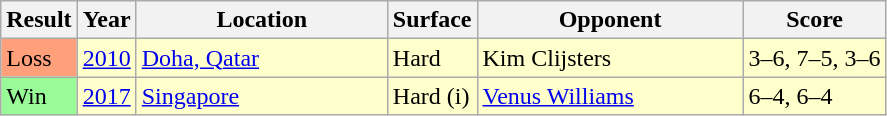<table class="sortable wikitable">
<tr>
<th>Result</th>
<th>Year</th>
<th width=160>Location</th>
<th>Surface</th>
<th width=170>Opponent</th>
<th class="unsortable">Score</th>
</tr>
<tr bgcolor=ffffcc>
<td bgcolor=FFA07A>Loss</td>
<td><a href='#'>2010</a></td>
<td><a href='#'>Doha, Qatar</a></td>
<td>Hard</td>
<td> Kim Clijsters</td>
<td>3–6, 7–5, 3–6</td>
</tr>
<tr bgcolor=ffffcc>
<td bgcolor=98FB98>Win</td>
<td><a href='#'>2017</a></td>
<td><a href='#'>Singapore</a></td>
<td>Hard (i)</td>
<td> <a href='#'>Venus Williams</a></td>
<td>6–4, 6–4</td>
</tr>
</table>
